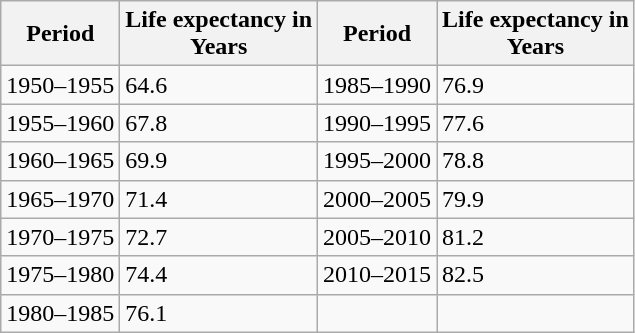<table class="wikitable">
<tr>
<th>Period</th>
<th>Life expectancy in<br>Years</th>
<th>Period</th>
<th>Life expectancy in<br>Years</th>
</tr>
<tr>
<td>1950–1955</td>
<td>64.6</td>
<td>1985–1990</td>
<td>76.9</td>
</tr>
<tr>
<td>1955–1960</td>
<td>67.8</td>
<td>1990–1995</td>
<td>77.6</td>
</tr>
<tr>
<td>1960–1965</td>
<td>69.9</td>
<td>1995–2000</td>
<td>78.8</td>
</tr>
<tr>
<td>1965–1970</td>
<td>71.4</td>
<td>2000–2005</td>
<td>79.9</td>
</tr>
<tr>
<td>1970–1975</td>
<td>72.7</td>
<td>2005–2010</td>
<td>81.2</td>
</tr>
<tr>
<td>1975–1980</td>
<td>74.4</td>
<td>2010–2015</td>
<td>82.5</td>
</tr>
<tr>
<td>1980–1985</td>
<td>76.1</td>
<td></td>
<td></td>
</tr>
</table>
